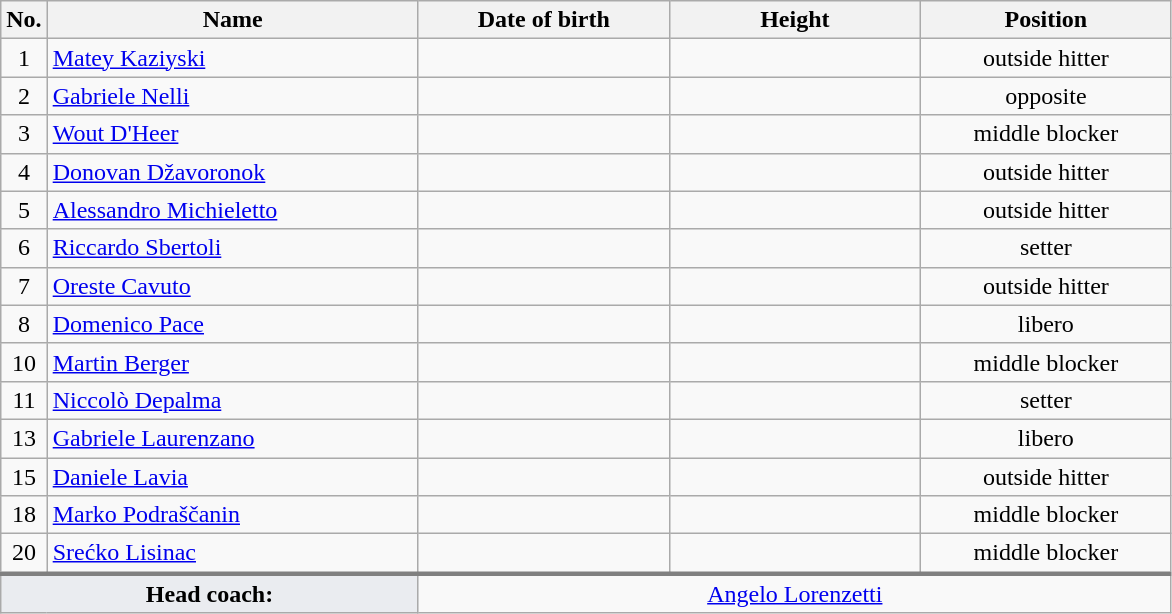<table class="wikitable sortable" style="font-size:100%; text-align:center">
<tr>
<th>No.</th>
<th style="width:15em">Name</th>
<th style="width:10em">Date of birth</th>
<th style="width:10em">Height</th>
<th style="width:10em">Position</th>
</tr>
<tr>
<td>1</td>
<td align=left> <a href='#'>Matey Kaziyski</a></td>
<td align=right></td>
<td></td>
<td>outside hitter</td>
</tr>
<tr>
<td>2</td>
<td align=left> <a href='#'>Gabriele Nelli</a></td>
<td align=right></td>
<td></td>
<td>opposite</td>
</tr>
<tr>
<td>3</td>
<td align=left> <a href='#'>Wout D'Heer</a></td>
<td align=right></td>
<td></td>
<td>middle blocker</td>
</tr>
<tr>
<td>4</td>
<td align=left> <a href='#'>Donovan Džavoronok</a></td>
<td align=right></td>
<td></td>
<td>outside hitter</td>
</tr>
<tr>
<td>5</td>
<td align=left> <a href='#'>Alessandro Michieletto</a></td>
<td align=right></td>
<td></td>
<td>outside hitter</td>
</tr>
<tr>
<td>6</td>
<td align=left> <a href='#'>Riccardo Sbertoli</a></td>
<td align=right></td>
<td></td>
<td>setter</td>
</tr>
<tr>
<td>7</td>
<td align=left> <a href='#'>Oreste Cavuto</a></td>
<td align=right></td>
<td></td>
<td>outside hitter</td>
</tr>
<tr>
<td>8</td>
<td align=left> <a href='#'>Domenico Pace</a></td>
<td align=right></td>
<td></td>
<td>libero</td>
</tr>
<tr>
<td>10</td>
<td align=left> <a href='#'>Martin Berger</a></td>
<td align=right></td>
<td></td>
<td>middle blocker</td>
</tr>
<tr>
<td>11</td>
<td align=left> <a href='#'>Niccolò Depalma</a></td>
<td align=right></td>
<td></td>
<td>setter</td>
</tr>
<tr>
<td>13</td>
<td align=left> <a href='#'>Gabriele Laurenzano</a></td>
<td align=right></td>
<td></td>
<td>libero</td>
</tr>
<tr>
<td>15</td>
<td align=left> <a href='#'>Daniele Lavia</a></td>
<td align=right></td>
<td></td>
<td>outside hitter</td>
</tr>
<tr>
<td>18</td>
<td align=left> <a href='#'>Marko Podraščanin</a></td>
<td align=right></td>
<td></td>
<td>middle blocker</td>
</tr>
<tr>
<td>20</td>
<td align=left> <a href='#'>Srećko Lisinac</a></td>
<td align=right></td>
<td></td>
<td>middle blocker</td>
</tr>
<tr style="border-top: 3px solid grey">
<td colspan=2 style="background:#EAECF0"><strong>Head coach:</strong></td>
<td colspan=3> <a href='#'>Angelo Lorenzetti</a></td>
</tr>
</table>
